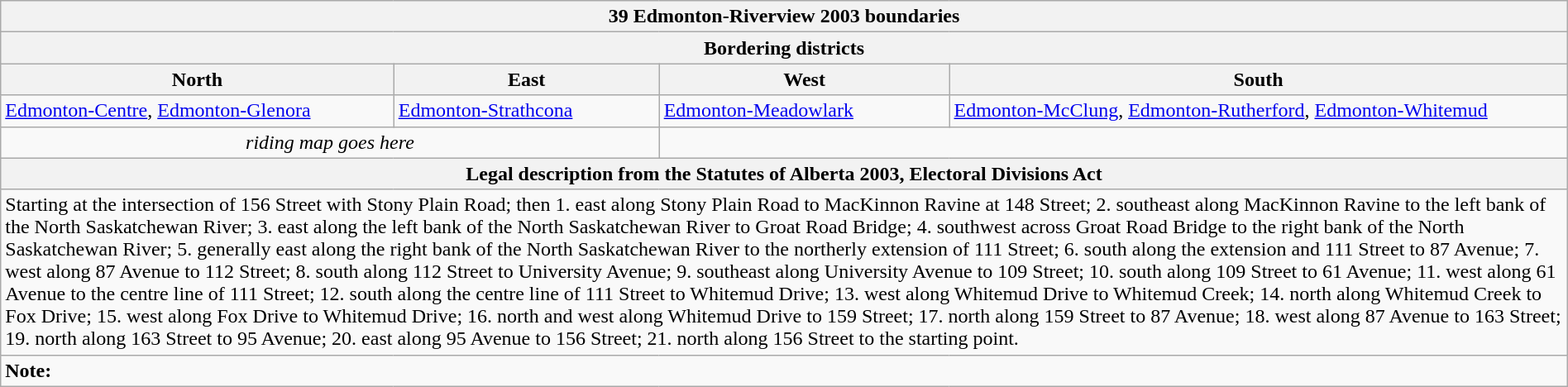<table class="wikitable collapsible collapsed" style="width:100%;">
<tr>
<th colspan=4>39 Edmonton-Riverview 2003 boundaries</th>
</tr>
<tr>
<th colspan=4>Bordering districts</th>
</tr>
<tr>
<th>North</th>
<th>East</th>
<th>West</th>
<th>South</th>
</tr>
<tr>
<td><a href='#'>Edmonton-Centre</a>, <a href='#'>Edmonton-Glenora</a></td>
<td><a href='#'>Edmonton-Strathcona</a></td>
<td><a href='#'>Edmonton-Meadowlark</a></td>
<td><a href='#'>Edmonton-McClung</a>, <a href='#'>Edmonton-Rutherford</a>, <a href='#'>Edmonton-Whitemud</a></td>
</tr>
<tr>
<td colspan=2 align=center><em>riding map goes here</em></td>
<td colspan=2 align=center></td>
</tr>
<tr>
<th colspan=4>Legal description from the Statutes of Alberta 2003, Electoral Divisions Act</th>
</tr>
<tr>
<td colspan=4>Starting at the intersection of 156 Street with Stony Plain Road; then 1. east along Stony Plain Road to MacKinnon Ravine at 148 Street; 2. southeast along MacKinnon Ravine to the left bank of the North Saskatchewan River; 3. east along the left bank of the North Saskatchewan River to Groat Road Bridge; 4. southwest across Groat Road Bridge to the right bank of the North Saskatchewan River; 5. generally east along the right bank of the North Saskatchewan River to the northerly extension of 111 Street; 6. south along the extension and 111 Street to 87 Avenue; 7. west along 87 Avenue to 112 Street; 8. south along 112 Street to University Avenue; 9. southeast along University Avenue to 109 Street; 10. south along 109 Street to 61 Avenue; 11. west along 61 Avenue to the centre line of 111 Street; 12. south along the centre line of 111 Street to Whitemud Drive; 13. west along Whitemud Drive to Whitemud Creek; 14. north along Whitemud Creek to Fox Drive; 15. west along Fox Drive to Whitemud Drive; 16. north and west along Whitemud Drive to 159 Street; 17. north along 159 Street to 87 Avenue; 18. west along 87 Avenue to 163 Street; 19. north along 163 Street to 95 Avenue; 20. east along 95 Avenue to 156 Street; 21. north along 156 Street to the starting point.</td>
</tr>
<tr>
<td colspan=4><strong>Note:</strong></td>
</tr>
</table>
